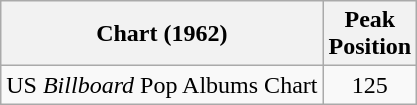<table class="wikitable">
<tr>
<th>Chart (1962)</th>
<th>Peak<br>Position</th>
</tr>
<tr>
<td>US <em>Billboard</em> Pop Albums Chart</td>
<td align="center">125</td>
</tr>
</table>
